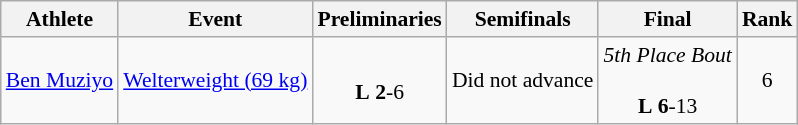<table class="wikitable" border="1" style="font-size:90%">
<tr>
<th>Athlete</th>
<th>Event</th>
<th>Preliminaries</th>
<th>Semifinals</th>
<th>Final</th>
<th>Rank</th>
</tr>
<tr>
<td><a href='#'>Ben Muziyo</a></td>
<td><a href='#'>Welterweight (69 kg)</a></td>
<td align=center> <br> <strong>L</strong> <strong>2</strong>-6</td>
<td align=center>Did not advance</td>
<td align=center><em>5th Place Bout</em> <br>  <br> <strong>L</strong> <strong>6</strong>-13</td>
<td align=center>6</td>
</tr>
</table>
